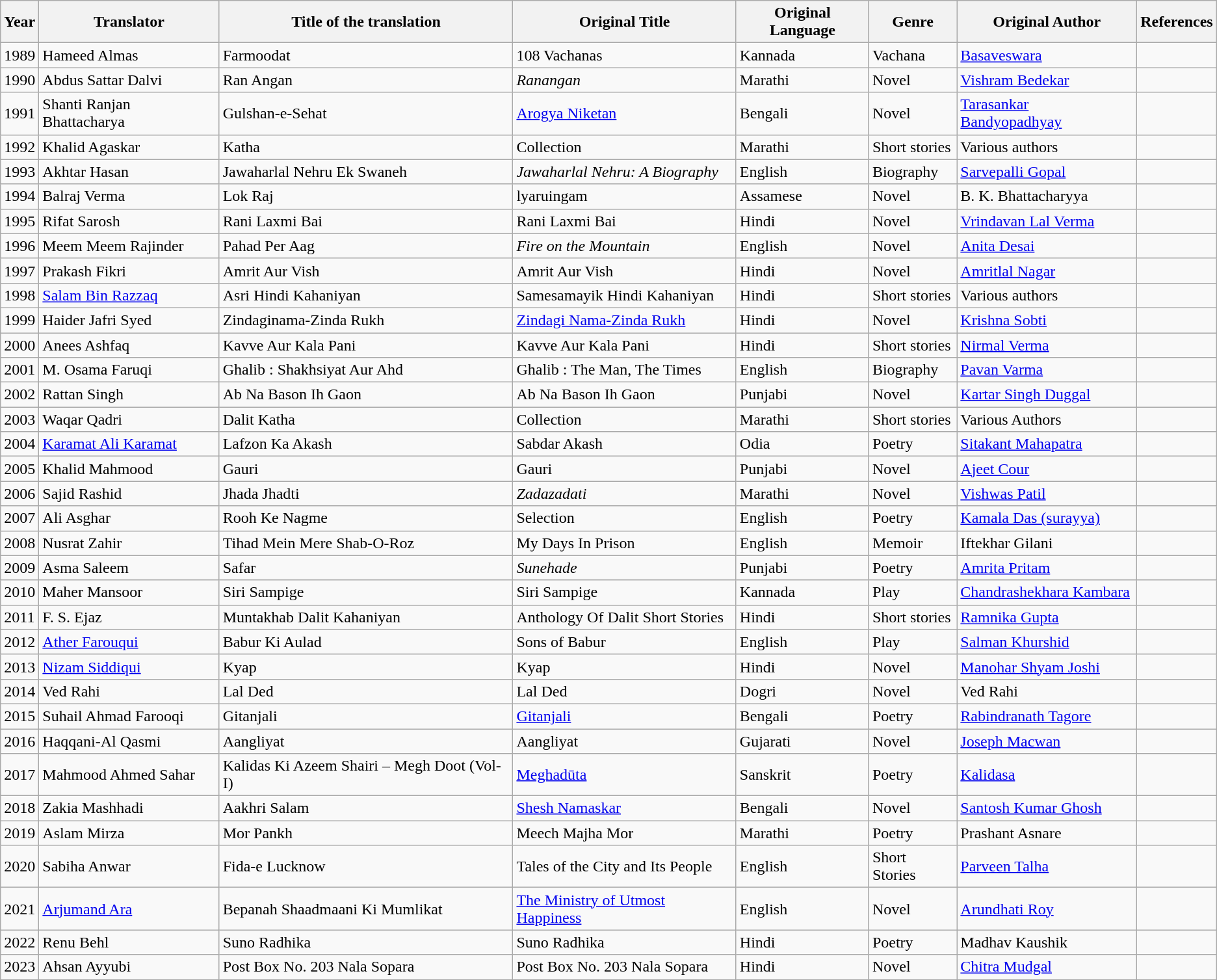<table class="wikitable sortable">
<tr>
<th>Year</th>
<th>Translator</th>
<th>Title of the translation</th>
<th>Original Title</th>
<th>Original Language</th>
<th>Genre</th>
<th>Original Author</th>
<th class="unsortable">References</th>
</tr>
<tr>
<td>1989</td>
<td>Hameed Almas</td>
<td>Farmoodat</td>
<td>108 Vachanas</td>
<td>Kannada</td>
<td>Vachana</td>
<td><a href='#'>Basaveswara</a></td>
<td></td>
</tr>
<tr>
<td>1990</td>
<td>Abdus Sattar Dalvi</td>
<td>Ran Angan</td>
<td><em>Ranangan</em></td>
<td>Marathi</td>
<td>Novel</td>
<td><a href='#'>Vishram Bedekar</a></td>
<td></td>
</tr>
<tr>
<td>1991</td>
<td>Shanti Ranjan Bhattacharya</td>
<td>Gulshan-e-Sehat</td>
<td><a href='#'>Arogya Niketan</a></td>
<td>Bengali</td>
<td>Novel</td>
<td><a href='#'>Tarasankar Bandyopadhyay</a></td>
<td></td>
</tr>
<tr>
<td>1992</td>
<td>Khalid Agaskar</td>
<td>Katha</td>
<td>Collection</td>
<td>Marathi</td>
<td>Short stories</td>
<td>Various authors</td>
<td></td>
</tr>
<tr>
<td>1993</td>
<td>Akhtar Hasan</td>
<td>Jawaharlal Nehru Ek Swaneh</td>
<td><em>Jawaharlal Nehru: A Biography</em></td>
<td>English</td>
<td>Biography</td>
<td><a href='#'>Sarvepalli Gopal</a></td>
<td></td>
</tr>
<tr>
<td>1994</td>
<td>Balraj Verma</td>
<td>Lok Raj</td>
<td>lyaruingam</td>
<td>Assamese</td>
<td>Novel</td>
<td>B. K. Bhattacharyya</td>
<td></td>
</tr>
<tr>
<td>1995</td>
<td>Rifat Sarosh</td>
<td>Rani Laxmi Bai</td>
<td>Rani Laxmi Bai</td>
<td>Hindi</td>
<td>Novel</td>
<td><a href='#'>Vrindavan Lal Verma</a></td>
<td></td>
</tr>
<tr>
<td>1996</td>
<td>Meem Meem Rajinder</td>
<td>Pahad Per Aag</td>
<td><em>Fire on the Mountain</em></td>
<td>English</td>
<td>Novel</td>
<td><a href='#'>Anita Desai</a></td>
<td></td>
</tr>
<tr>
<td>1997</td>
<td>Prakash Fikri</td>
<td>Amrit Aur Vish</td>
<td>Amrit Aur Vish</td>
<td>Hindi</td>
<td>Novel</td>
<td><a href='#'>Amritlal Nagar</a></td>
<td></td>
</tr>
<tr>
<td>1998</td>
<td><a href='#'>Salam Bin Razzaq</a></td>
<td>Asri Hindi Kahaniyan</td>
<td>Samesamayik Hindi Kahaniyan</td>
<td>Hindi</td>
<td>Short stories</td>
<td>Various authors</td>
<td></td>
</tr>
<tr>
<td>1999</td>
<td>Haider Jafri Syed</td>
<td>Zindaginama-Zinda Rukh</td>
<td><a href='#'>Zindagi Nama-Zinda Rukh</a></td>
<td>Hindi</td>
<td>Novel</td>
<td><a href='#'>Krishna Sobti</a></td>
<td></td>
</tr>
<tr>
<td>2000</td>
<td>Anees Ashfaq</td>
<td>Kavve Aur Kala Pani</td>
<td>Kavve Aur Kala Pani</td>
<td>Hindi</td>
<td>Short stories</td>
<td><a href='#'>Nirmal Verma</a></td>
<td></td>
</tr>
<tr>
<td>2001</td>
<td>M. Osama Faruqi</td>
<td>Ghalib : Shakhsiyat Aur Ahd</td>
<td>Ghalib : The Man, The Times</td>
<td>English</td>
<td>Biography</td>
<td><a href='#'>Pavan Varma</a></td>
<td></td>
</tr>
<tr>
<td>2002</td>
<td>Rattan Singh</td>
<td>Ab Na Bason Ih Gaon</td>
<td>Ab Na Bason Ih Gaon</td>
<td>Punjabi</td>
<td>Novel</td>
<td><a href='#'>Kartar Singh Duggal</a></td>
<td></td>
</tr>
<tr>
<td>2003</td>
<td>Waqar Qadri</td>
<td>Dalit Katha</td>
<td>Collection</td>
<td>Marathi</td>
<td>Short stories</td>
<td>Various Authors</td>
<td></td>
</tr>
<tr>
<td>2004</td>
<td><a href='#'>Karamat Ali Karamat</a></td>
<td>Lafzon Ka Akash</td>
<td>Sabdar Akash</td>
<td>Odia</td>
<td>Poetry</td>
<td><a href='#'>Sitakant Mahapatra</a></td>
<td></td>
</tr>
<tr>
<td>2005</td>
<td>Khalid Mahmood</td>
<td>Gauri</td>
<td>Gauri</td>
<td>Punjabi</td>
<td>Novel</td>
<td><a href='#'>Ajeet Cour</a></td>
<td></td>
</tr>
<tr>
<td>2006</td>
<td>Sajid Rashid</td>
<td>Jhada Jhadti</td>
<td><em>Zadazadati</em></td>
<td>Marathi</td>
<td>Novel</td>
<td><a href='#'>Vishwas Patil</a></td>
<td></td>
</tr>
<tr>
<td>2007</td>
<td>Ali Asghar</td>
<td>Rooh Ke Nagme</td>
<td>Selection</td>
<td>English</td>
<td>Poetry</td>
<td><a href='#'>Kamala Das (surayya)</a></td>
<td></td>
</tr>
<tr>
<td>2008</td>
<td>Nusrat Zahir</td>
<td>Tihad Mein Mere Shab-O-Roz</td>
<td>My Days In Prison</td>
<td>English</td>
<td>Memoir</td>
<td>Iftekhar Gilani</td>
<td></td>
</tr>
<tr>
<td>2009</td>
<td>Asma Saleem</td>
<td>Safar</td>
<td><em>Sunehade</em></td>
<td>Punjabi</td>
<td>Poetry</td>
<td><a href='#'>Amrita Pritam</a></td>
<td></td>
</tr>
<tr>
<td>2010</td>
<td>Maher Mansoor</td>
<td>Siri Sampige</td>
<td>Siri Sampige</td>
<td>Kannada</td>
<td>Play</td>
<td><a href='#'>Chandrashekhara Kambara</a></td>
<td></td>
</tr>
<tr>
<td>2011</td>
<td>F. S. Ejaz</td>
<td>Muntakhab Dalit Kahaniyan</td>
<td>Anthology Of Dalit Short Stories</td>
<td>Hindi</td>
<td>Short stories</td>
<td><a href='#'>Ramnika Gupta</a></td>
<td></td>
</tr>
<tr>
<td>2012</td>
<td><a href='#'>Ather Farouqui</a></td>
<td>Babur Ki Aulad</td>
<td>Sons of Babur</td>
<td>English</td>
<td>Play</td>
<td><a href='#'>Salman Khurshid</a></td>
<td></td>
</tr>
<tr>
<td>2013</td>
<td><a href='#'>Nizam Siddiqui</a></td>
<td>Kyap</td>
<td>Kyap</td>
<td>Hindi</td>
<td>Novel</td>
<td><a href='#'>Manohar Shyam Joshi</a></td>
<td></td>
</tr>
<tr>
<td>2014</td>
<td>Ved Rahi</td>
<td>Lal Ded</td>
<td>Lal Ded</td>
<td>Dogri</td>
<td>Novel</td>
<td>Ved Rahi</td>
<td></td>
</tr>
<tr>
<td>2015</td>
<td>Suhail Ahmad Farooqi</td>
<td>Gitanjali</td>
<td><a href='#'>Gitanjali</a></td>
<td>Bengali</td>
<td>Poetry</td>
<td><a href='#'>Rabindranath Tagore</a></td>
<td></td>
</tr>
<tr>
<td>2016</td>
<td>Haqqani-Al Qasmi</td>
<td>Aangliyat</td>
<td>Aangliyat</td>
<td>Gujarati</td>
<td>Novel</td>
<td><a href='#'>Joseph Macwan</a></td>
<td></td>
</tr>
<tr>
<td>2017</td>
<td>Mahmood Ahmed Sahar</td>
<td>Kalidas Ki Azeem Shairi – Megh Doot (Vol-I)</td>
<td><a href='#'>Meghadūta</a></td>
<td>Sanskrit</td>
<td>Poetry</td>
<td><a href='#'>Kalidasa</a></td>
<td></td>
</tr>
<tr>
<td>2018</td>
<td>Zakia Mashhadi</td>
<td>Aakhri Salam</td>
<td><a href='#'>Shesh Namaskar</a></td>
<td>Bengali</td>
<td>Novel</td>
<td><a href='#'>Santosh Kumar Ghosh</a></td>
<td></td>
</tr>
<tr>
<td>2019</td>
<td>Aslam Mirza</td>
<td>Mor Pankh</td>
<td>Meech Majha Mor</td>
<td>Marathi</td>
<td>Poetry</td>
<td>Prashant Asnare</td>
<td></td>
</tr>
<tr>
<td>2020</td>
<td>Sabiha Anwar</td>
<td>Fida-e Lucknow</td>
<td>Tales of the City and Its People</td>
<td>English</td>
<td>Short Stories</td>
<td><a href='#'>Parveen Talha</a></td>
<td></td>
</tr>
<tr>
<td>2021</td>
<td><a href='#'>Arjumand Ara</a></td>
<td>Bepanah Shaadmaani Ki Mumlikat</td>
<td><a href='#'>The Ministry of Utmost Happiness</a></td>
<td>English</td>
<td>Novel</td>
<td><a href='#'>Arundhati Roy</a></td>
<td></td>
</tr>
<tr>
<td>2022</td>
<td>Renu Behl</td>
<td>Suno Radhika</td>
<td>Suno Radhika</td>
<td>Hindi</td>
<td>Poetry</td>
<td>Madhav Kaushik</td>
<td></td>
</tr>
<tr>
<td>2023</td>
<td>Ahsan Ayyubi</td>
<td>Post Box No. 203 Nala Sopara</td>
<td>Post Box No. 203 Nala Sopara</td>
<td>Hindi</td>
<td>Novel</td>
<td><a href='#'>Chitra Mudgal</a></td>
<td></td>
</tr>
</table>
